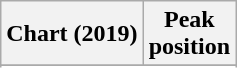<table class="wikitable sortable plainrowheaders" style="text-align:center">
<tr>
<th scope="col">Chart (2019)</th>
<th scope="col">Peak<br>position</th>
</tr>
<tr>
</tr>
<tr>
</tr>
<tr>
</tr>
</table>
